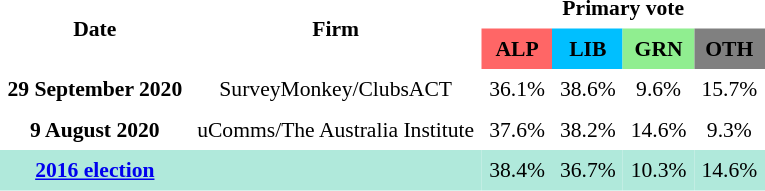<table class="toccolours" cellpadding="5" cellspacing="0" style="text-align:center; margin-right:.5em; margin-top:.4em; font-size:90%;">
<tr>
<th rowspan="2">Date</th>
<th rowspan="2">Firm</th>
<th colspan="4">Primary vote</th>
</tr>
<tr>
<th style="background:#f66">ALP</th>
<th style="background:#00bfff">LIB</th>
<th style="background:#90ee90">GRN</th>
<th style="background:gray;">OTH</th>
</tr>
<tr>
<th>29 September 2020</th>
<td>SurveyMonkey/ClubsACT</td>
<td>36.1%</td>
<td>38.6%</td>
<td>9.6%</td>
<td>15.7%</td>
</tr>
<tr>
<th>9 August 2020</th>
<td>uComms/The Australia Institute</td>
<td>37.6%</td>
<td>38.2%</td>
<td>14.6%</td>
<td>9.3%</td>
</tr>
<tr>
<th style="background:#b0e9db;"><a href='#'>2016 election</a></th>
<td style="background:#b0e9db;"></td>
<td style="background:#b0e9db;">38.4%</td>
<td style="background:#b0e9db;">36.7%</td>
<td style="background:#b0e9db;">10.3%</td>
<td style="background:#b0e9db;">14.6%</td>
</tr>
</table>
